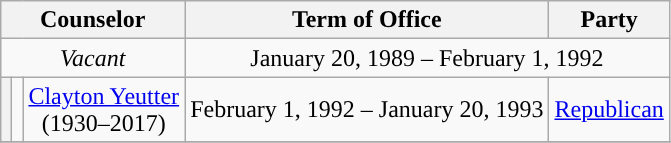<table class="wikitable sortable" style="text-align:center">
<tr>
<th colspan="3">Counselor</th>
<th>Term of Office<br></th>
<th>Party</th>
</tr>
<tr>
<td colspan=3><em>Vacant</em></td>
<td colspan=2>January 20, 1989 – February 1, 1992</td>
</tr>
<tr>
<th style="background:"></th>
<td></td>
<td><a href='#'>Clayton Yeutter</a><br>(1930–2017)</td>
<td>February 1, 1992 – January 20, 1993<br></td>
<td><a href='#'>Republican</a></td>
</tr>
<tr>
</tr>
</table>
